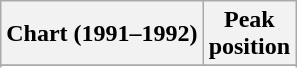<table class="wikitable sortable plainrowheaders" style="text-align:center">
<tr>
<th scope="col">Chart (1991–1992)</th>
<th scope="col">Peak<br>position</th>
</tr>
<tr>
</tr>
<tr>
</tr>
</table>
